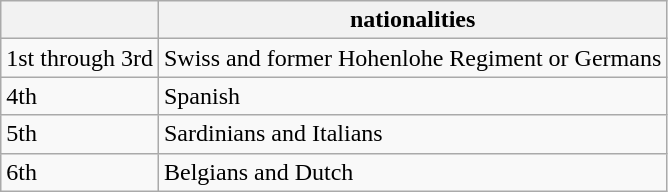<table class="wikitable" border="1" align='center'>
<tr>
<th></th>
<th>nationalities</th>
</tr>
<tr>
<td>1st through 3rd</td>
<td>Swiss and former Hohenlohe Regiment or Germans</td>
</tr>
<tr>
<td>4th</td>
<td>Spanish</td>
</tr>
<tr>
<td>5th</td>
<td>Sardinians and Italians</td>
</tr>
<tr>
<td>6th</td>
<td>Belgians and Dutch</td>
</tr>
</table>
